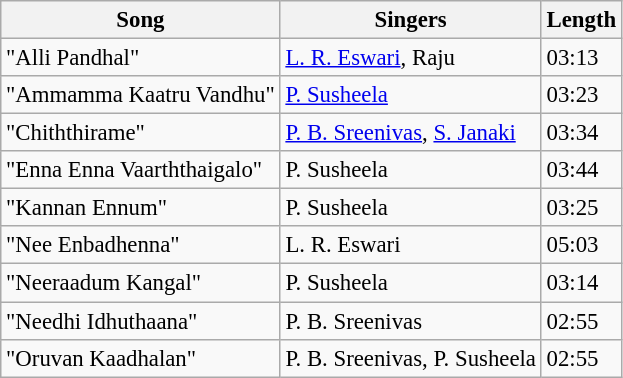<table class="wikitable" style="font-size:95%;">
<tr>
<th>Song</th>
<th>Singers</th>
<th>Length</th>
</tr>
<tr>
<td>"Alli Pandhal"</td>
<td><a href='#'>L. R. Eswari</a>, Raju</td>
<td>03:13</td>
</tr>
<tr>
<td>"Ammamma Kaatru Vandhu"</td>
<td><a href='#'>P. Susheela</a></td>
<td>03:23</td>
</tr>
<tr>
<td>"Chiththirame"</td>
<td><a href='#'>P. B. Sreenivas</a>, <a href='#'>S. Janaki</a></td>
<td>03:34</td>
</tr>
<tr>
<td>"Enna Enna Vaarththaigalo"</td>
<td>P. Susheela</td>
<td>03:44</td>
</tr>
<tr>
<td>"Kannan Ennum"</td>
<td>P. Susheela</td>
<td>03:25</td>
</tr>
<tr>
<td>"Nee Enbadhenna"</td>
<td>L. R. Eswari</td>
<td>05:03</td>
</tr>
<tr>
<td>"Neeraadum Kangal"</td>
<td>P. Susheela</td>
<td>03:14</td>
</tr>
<tr>
<td>"Needhi Idhuthaana"</td>
<td>P. B. Sreenivas</td>
<td>02:55</td>
</tr>
<tr>
<td>"Oruvan Kaadhalan"</td>
<td>P. B. Sreenivas, P. Susheela</td>
<td>02:55</td>
</tr>
</table>
